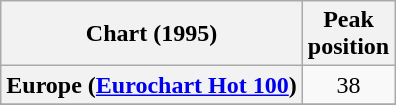<table class="wikitable sortable plainrowheaders" style="text-align:center">
<tr>
<th>Chart (1995)</th>
<th>Peak<br>position</th>
</tr>
<tr>
<th scope="row">Europe (<a href='#'>Eurochart Hot 100</a>)</th>
<td>38</td>
</tr>
<tr>
</tr>
<tr>
</tr>
<tr>
</tr>
</table>
